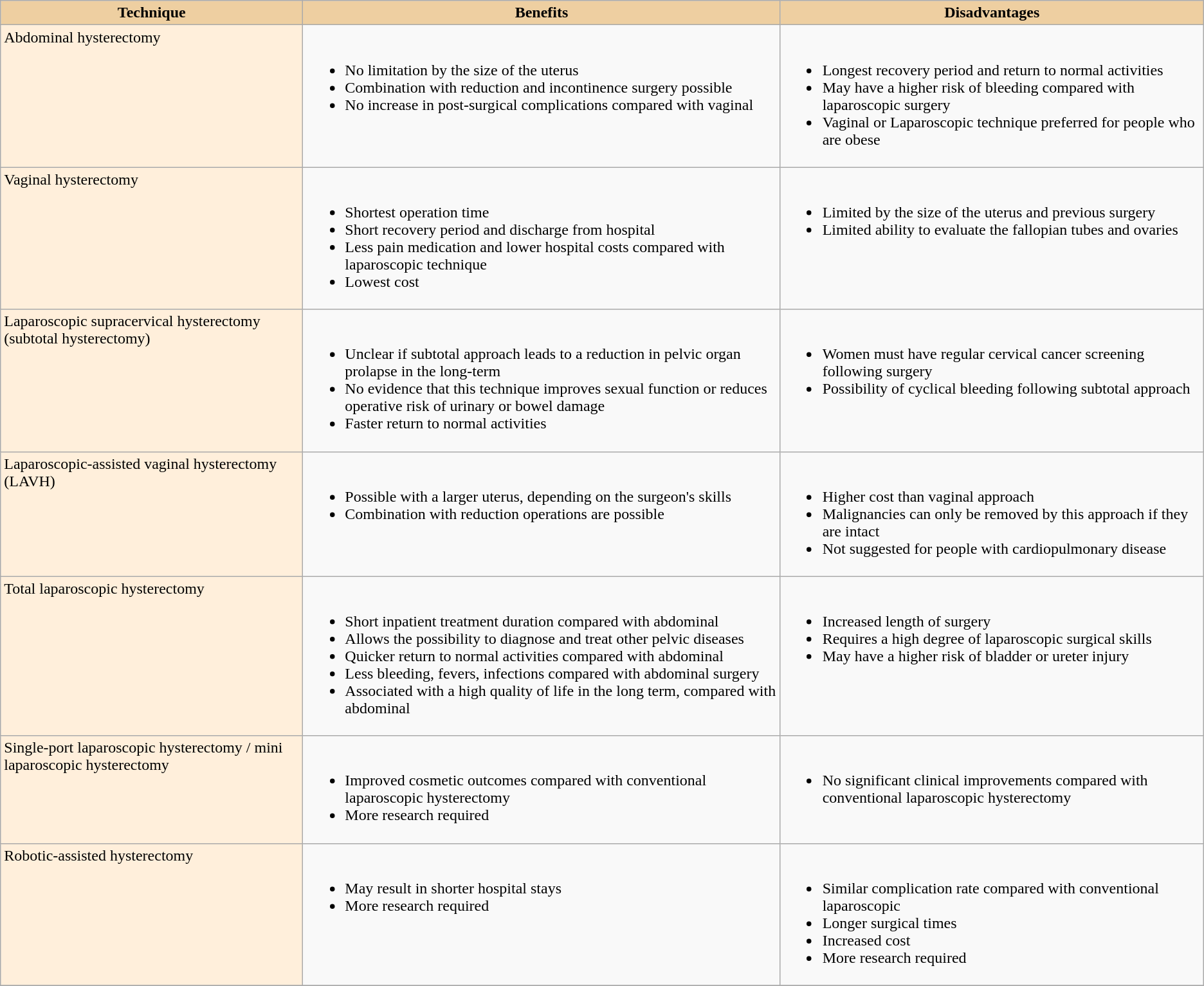<table class="wikitable">
<tr>
<th style="background:#EECFA1">Technique</th>
<th style="background:#EECFA1">Benefits</th>
<th style="background:#EECFA1">Disadvantages</th>
</tr>
<tr valign="top">
<td style="background:#FFEFDB">Abdominal hysterectomy</td>
<td><br><ul><li>No limitation by the size of the uterus</li><li>Combination with reduction and incontinence surgery possible</li><li>No increase in post-surgical complications compared with vaginal</li></ul></td>
<td><br><ul><li>Longest recovery period and return to normal activities</li><li>May have a higher risk of bleeding compared with laparoscopic surgery</li><li>Vaginal or Laparoscopic technique preferred for people who are obese</li></ul></td>
</tr>
<tr valign="top">
<td style="background:#FFEFDB">Vaginal hysterectomy</td>
<td><br><ul><li>Shortest operation time</li><li>Short recovery period and discharge from hospital</li><li>Less pain medication and lower hospital costs compared with laparoscopic technique</li><li>Lowest cost</li></ul></td>
<td><br><ul><li>Limited by the size of the uterus and previous surgery</li><li>Limited ability to evaluate the fallopian tubes and ovaries</li></ul></td>
</tr>
<tr valign="top">
<td style="background:#FFEFDB">Laparoscopic supracervical hysterectomy (subtotal hysterectomy)</td>
<td><br><ul><li>Unclear if subtotal approach leads to a reduction in pelvic organ prolapse in the long-term</li><li>No evidence that this technique improves sexual function or reduces operative risk of urinary or bowel damage</li><li>Faster return to normal activities</li></ul></td>
<td><br><ul><li>Women must have regular cervical cancer screening following surgery</li><li>Possibility of cyclical bleeding following subtotal approach</li></ul></td>
</tr>
<tr valign="top">
<td style="background:#FFEFDB">Laparoscopic-assisted vaginal hysterectomy (LAVH)</td>
<td><br><ul><li>Possible with a larger uterus, depending on the surgeon's skills</li><li>Combination with reduction operations are possible</li></ul></td>
<td><br><ul><li>Higher cost than vaginal approach</li><li>Malignancies can only be removed by this approach if they are intact</li><li>Not suggested for people with cardiopulmonary disease</li></ul></td>
</tr>
<tr valign="top">
<td style="background:#FFEFDB">Total laparoscopic hysterectomy</td>
<td><br><ul><li>Short inpatient treatment duration compared with abdominal</li><li>Allows the possibility to diagnose and treat other pelvic diseases</li><li>Quicker return to normal activities compared with abdominal</li><li>Less bleeding, fevers, infections compared with abdominal surgery</li><li>Associated with a high quality of life in the long term, compared with abdominal</li></ul></td>
<td><br><ul><li>Increased length of surgery</li><li>Requires a high degree of laparoscopic surgical skills</li><li>May have a higher risk of bladder or ureter injury</li></ul></td>
</tr>
<tr valign="top">
<td style="background:#FFEFDB">Single-port laparoscopic hysterectomy / mini laparoscopic hysterectomy</td>
<td><br><ul><li>Improved cosmetic outcomes compared with conventional laparoscopic hysterectomy</li><li>More research required</li></ul></td>
<td><br><ul><li>No significant clinical improvements compared with conventional laparoscopic hysterectomy</li></ul></td>
</tr>
<tr valign="top">
<td style="background:#FFEFDB">Robotic-assisted hysterectomy</td>
<td><br><ul><li>May result in shorter hospital stays</li><li>More research required</li></ul></td>
<td><br><ul><li>Similar complication rate compared with conventional laparoscopic</li><li>Longer surgical times</li><li>Increased cost</li><li>More research required</li></ul></td>
</tr>
<tr valign="top">
</tr>
</table>
